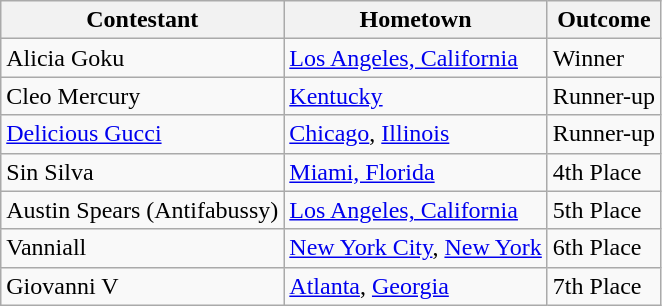<table class="wikitable">
<tr>
<th>Contestant</th>
<th>Hometown</th>
<th>Outcome</th>
</tr>
<tr>
<td>Alicia Goku</td>
<td><a href='#'>Los Angeles, California</a></td>
<td>Winner</td>
</tr>
<tr>
<td>Cleo Mercury</td>
<td><a href='#'>Kentucky</a></td>
<td>Runner-up</td>
</tr>
<tr>
<td><a href='#'>Delicious Gucci</a></td>
<td><a href='#'>Chicago</a>, <a href='#'>Illinois</a></td>
<td>Runner-up</td>
</tr>
<tr>
<td>Sin Silva</td>
<td><a href='#'>Miami, Florida</a></td>
<td>4th Place</td>
</tr>
<tr>
<td>Austin Spears (Antifabussy)</td>
<td><a href='#'>Los Angeles, California</a></td>
<td>5th Place</td>
</tr>
<tr>
<td>Vanniall</td>
<td><a href='#'>New York City</a>, <a href='#'>New York</a></td>
<td>6th Place</td>
</tr>
<tr>
<td>Giovanni V</td>
<td><a href='#'>Atlanta</a>, <a href='#'>Georgia</a></td>
<td>7th Place</td>
</tr>
</table>
